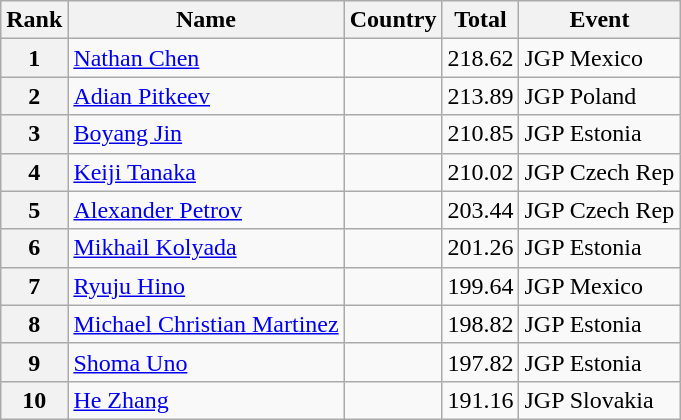<table class="wikitable sortable">
<tr>
<th>Rank</th>
<th>Name</th>
<th>Country</th>
<th>Total</th>
<th>Event</th>
</tr>
<tr>
<th>1</th>
<td><a href='#'>Nathan Chen</a></td>
<td></td>
<td align=center>218.62</td>
<td>JGP Mexico</td>
</tr>
<tr>
<th>2</th>
<td><a href='#'>Adian Pitkeev</a></td>
<td></td>
<td align=center>213.89</td>
<td>JGP Poland</td>
</tr>
<tr>
<th>3</th>
<td><a href='#'>Boyang Jin</a></td>
<td></td>
<td align=center>210.85</td>
<td>JGP Estonia</td>
</tr>
<tr>
<th>4</th>
<td><a href='#'>Keiji Tanaka</a></td>
<td></td>
<td align=center>210.02</td>
<td>JGP Czech Rep</td>
</tr>
<tr>
<th>5</th>
<td><a href='#'>Alexander Petrov</a></td>
<td></td>
<td align=center>203.44</td>
<td>JGP Czech Rep</td>
</tr>
<tr>
<th>6</th>
<td><a href='#'>Mikhail Kolyada</a></td>
<td></td>
<td align=center>201.26</td>
<td>JGP Estonia</td>
</tr>
<tr>
<th>7</th>
<td><a href='#'>Ryuju Hino</a></td>
<td></td>
<td align=center>199.64</td>
<td>JGP Mexico</td>
</tr>
<tr>
<th>8</th>
<td><a href='#'>Michael Christian Martinez</a></td>
<td></td>
<td align=center>198.82</td>
<td>JGP Estonia</td>
</tr>
<tr>
<th>9</th>
<td><a href='#'>Shoma Uno</a></td>
<td></td>
<td align=center>197.82</td>
<td>JGP Estonia</td>
</tr>
<tr>
<th>10</th>
<td><a href='#'>He Zhang</a></td>
<td></td>
<td align=center>191.16</td>
<td>JGP Slovakia</td>
</tr>
</table>
